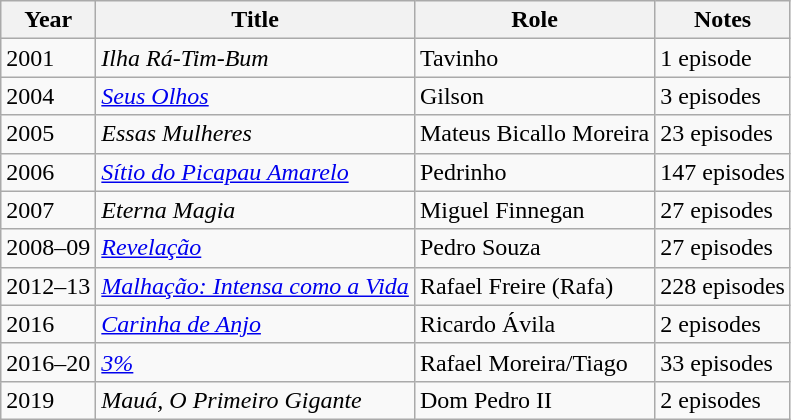<table class="wikitable sortable">
<tr>
<th>Year</th>
<th>Title</th>
<th>Role</th>
<th class="unsortable">Notes</th>
</tr>
<tr>
<td>2001</td>
<td><em>Ilha Rá-Tim-Bum</em></td>
<td>Tavinho</td>
<td>1 episode</td>
</tr>
<tr>
<td>2004</td>
<td><em><a href='#'>Seus Olhos</a></em></td>
<td>Gilson</td>
<td>3 episodes</td>
</tr>
<tr>
<td>2005</td>
<td><em>Essas Mulheres</em></td>
<td>Mateus Bicallo Moreira</td>
<td>23 episodes</td>
</tr>
<tr>
<td>2006</td>
<td><em><a href='#'>Sítio do Picapau Amarelo</a></em></td>
<td>Pedrinho</td>
<td>147 episodes</td>
</tr>
<tr>
<td>2007</td>
<td><em>Eterna Magia</em></td>
<td>Miguel Finnegan</td>
<td>27 episodes</td>
</tr>
<tr>
<td>2008–09</td>
<td><em><a href='#'>Revelação</a></em></td>
<td>Pedro Souza</td>
<td>27 episodes</td>
</tr>
<tr>
<td>2012–13</td>
<td><em><a href='#'>Malhação: Intensa como a Vida</a></em></td>
<td>Rafael Freire (Rafa)</td>
<td>228 episodes</td>
</tr>
<tr>
<td>2016</td>
<td><em><a href='#'>Carinha de Anjo</a></em></td>
<td>Ricardo Ávila</td>
<td>2 episodes</td>
</tr>
<tr>
<td>2016–20</td>
<td><em><a href='#'>3%</a></em></td>
<td>Rafael Moreira/Tiago</td>
<td>33 episodes</td>
</tr>
<tr>
<td>2019</td>
<td><em>Mauá, O Primeiro Gigante</em></td>
<td>Dom Pedro II</td>
<td>2 episodes</td>
</tr>
</table>
